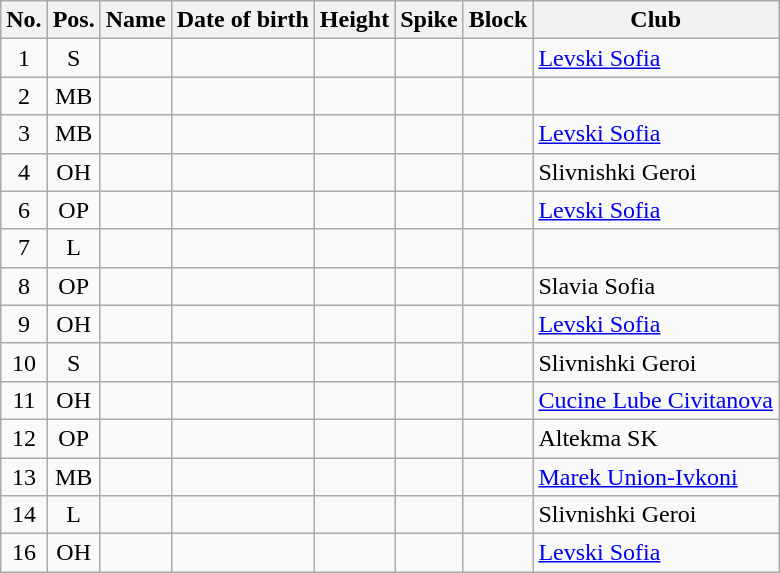<table class="wikitable sortable" style="text-align:center">
<tr>
<th>No.</th>
<th>Pos.</th>
<th>Name</th>
<th>Date of birth</th>
<th>Height</th>
<th>Spike</th>
<th>Block</th>
<th>Club</th>
</tr>
<tr>
<td>1</td>
<td>S</td>
<td align=left></td>
<td align=left></td>
<td></td>
<td></td>
<td></td>
<td align=left> <a href='#'>Levski Sofia</a></td>
</tr>
<tr>
<td>2</td>
<td>MB</td>
<td align=left></td>
<td align=left></td>
<td></td>
<td></td>
<td></td>
<td></td>
</tr>
<tr>
<td>3</td>
<td>MB</td>
<td align=left></td>
<td align=left></td>
<td></td>
<td></td>
<td></td>
<td align=left> <a href='#'>Levski Sofia</a></td>
</tr>
<tr>
<td>4</td>
<td>OH</td>
<td align=left></td>
<td align=left></td>
<td></td>
<td></td>
<td></td>
<td align=left> Slivnishki Geroi</td>
</tr>
<tr>
<td>6</td>
<td>OP</td>
<td align=left></td>
<td align=left></td>
<td></td>
<td></td>
<td></td>
<td align=left> <a href='#'>Levski Sofia</a></td>
</tr>
<tr>
<td>7</td>
<td>L</td>
<td align=left></td>
<td align=left></td>
<td></td>
<td></td>
<td></td>
<td></td>
</tr>
<tr>
<td>8</td>
<td>OP</td>
<td align=left></td>
<td align=left></td>
<td></td>
<td></td>
<td></td>
<td align=left> Slavia Sofia</td>
</tr>
<tr>
<td>9</td>
<td>OH</td>
<td align=left></td>
<td align=left></td>
<td></td>
<td></td>
<td></td>
<td align=left> <a href='#'>Levski Sofia</a></td>
</tr>
<tr>
<td>10</td>
<td>S</td>
<td align=left></td>
<td align=left></td>
<td></td>
<td></td>
<td></td>
<td align=left> Slivnishki Geroi</td>
</tr>
<tr>
<td>11</td>
<td>OH</td>
<td align=left></td>
<td align=left></td>
<td></td>
<td></td>
<td></td>
<td align=left> <a href='#'>Cucine Lube Civitanova</a></td>
</tr>
<tr>
<td>12</td>
<td>OP</td>
<td align=left></td>
<td align=left></td>
<td></td>
<td></td>
<td></td>
<td align=left> Altekma SK</td>
</tr>
<tr>
<td>13</td>
<td>MB</td>
<td align=left></td>
<td align=left></td>
<td></td>
<td></td>
<td></td>
<td align=left> <a href='#'>Marek Union-Ivkoni</a></td>
</tr>
<tr>
<td>14</td>
<td>L</td>
<td align=left></td>
<td align=left></td>
<td></td>
<td></td>
<td></td>
<td align=left> Slivnishki Geroi</td>
</tr>
<tr>
<td>16</td>
<td>OH</td>
<td align=left></td>
<td align=left></td>
<td></td>
<td></td>
<td></td>
<td align=left> <a href='#'>Levski Sofia</a></td>
</tr>
</table>
